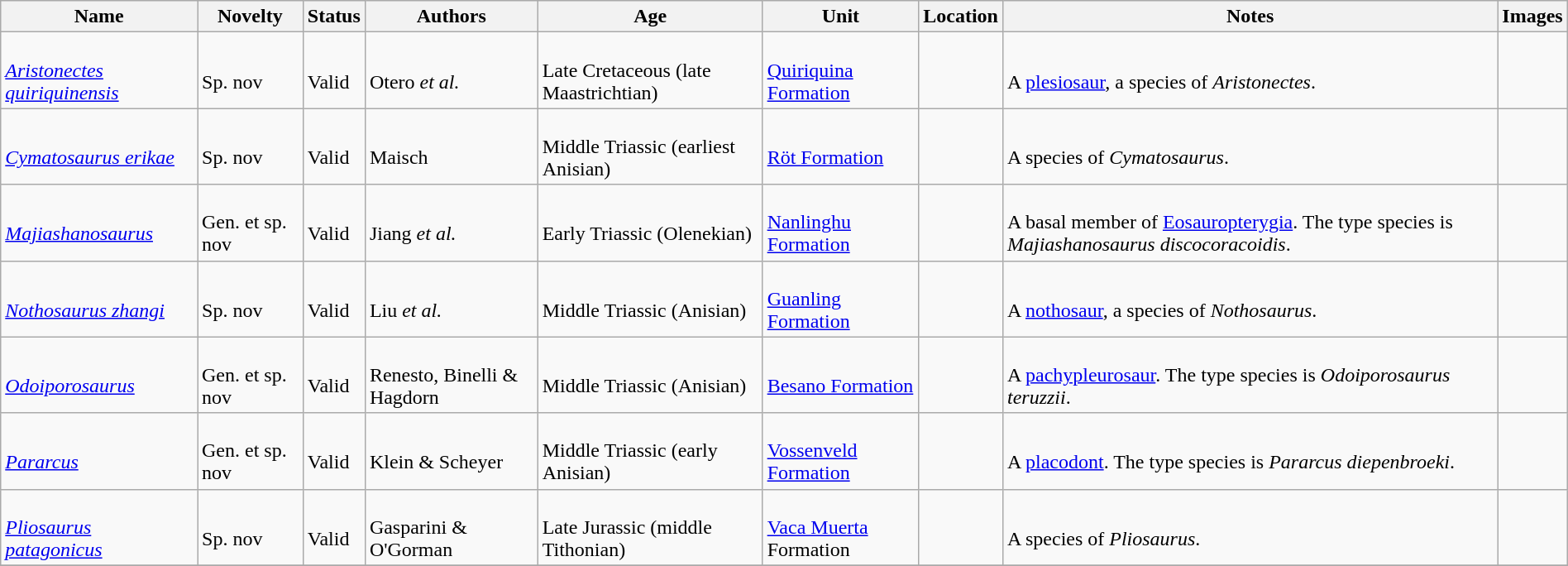<table class="wikitable sortable" align="center" width="100%">
<tr>
<th>Name</th>
<th>Novelty</th>
<th>Status</th>
<th>Authors</th>
<th>Age</th>
<th>Unit</th>
<th>Location</th>
<th>Notes</th>
<th>Images</th>
</tr>
<tr>
<td><br><em><a href='#'>Aristonectes quiriquinensis</a></em></td>
<td><br>Sp. nov</td>
<td><br>Valid</td>
<td><br>Otero <em>et al.</em></td>
<td><br>Late Cretaceous (late Maastrichtian)</td>
<td><br><a href='#'>Quiriquina Formation</a></td>
<td><br></td>
<td><br>A <a href='#'>plesiosaur</a>, a species of <em>Aristonectes</em>.</td>
<td></td>
</tr>
<tr>
<td><br><em><a href='#'>Cymatosaurus erikae</a></em></td>
<td><br>Sp. nov</td>
<td><br>Valid</td>
<td><br>Maisch</td>
<td><br>Middle Triassic (earliest Anisian)</td>
<td><br><a href='#'>Röt Formation</a></td>
<td><br></td>
<td><br>A species of <em>Cymatosaurus</em>.</td>
<td></td>
</tr>
<tr>
<td><br><em><a href='#'>Majiashanosaurus</a></em></td>
<td><br>Gen. et sp. nov</td>
<td><br>Valid</td>
<td><br>Jiang <em>et al.</em></td>
<td><br>Early Triassic (Olenekian)</td>
<td><br><a href='#'>Nanlinghu Formation</a></td>
<td><br></td>
<td><br>A basal member of <a href='#'>Eosauropterygia</a>. The type species is <em>Majiashanosaurus discocoracoidis</em>.</td>
<td></td>
</tr>
<tr>
<td><br><em><a href='#'>Nothosaurus zhangi</a></em></td>
<td><br>Sp. nov</td>
<td><br>Valid</td>
<td><br>Liu <em>et al.</em></td>
<td><br>Middle Triassic (Anisian)</td>
<td><br><a href='#'>Guanling Formation</a></td>
<td><br></td>
<td><br>A <a href='#'>nothosaur</a>, a species of <em>Nothosaurus</em>.</td>
<td></td>
</tr>
<tr>
<td><br><em><a href='#'>Odoiporosaurus</a></em></td>
<td><br>Gen. et sp. nov</td>
<td><br>Valid</td>
<td><br>Renesto, Binelli & Hagdorn</td>
<td><br>Middle Triassic (Anisian)</td>
<td><br><a href='#'>Besano Formation</a></td>
<td><br></td>
<td><br>A <a href='#'>pachypleurosaur</a>. The type species is <em>Odoiporosaurus teruzzii</em>.</td>
<td></td>
</tr>
<tr>
<td><br><em><a href='#'>Pararcus</a></em></td>
<td><br>Gen. et sp. nov</td>
<td><br>Valid</td>
<td><br>Klein & Scheyer</td>
<td><br>Middle Triassic (early Anisian)</td>
<td><br><a href='#'>Vossenveld Formation</a></td>
<td><br></td>
<td><br>A <a href='#'>placodont</a>. The type species is <em>Pararcus diepenbroeki</em>.</td>
<td></td>
</tr>
<tr>
<td><br><em><a href='#'>Pliosaurus patagonicus</a></em></td>
<td><br>Sp. nov</td>
<td><br>Valid</td>
<td><br>Gasparini & O'Gorman</td>
<td><br>Late Jurassic (middle Tithonian)</td>
<td><br><a href='#'>Vaca Muerta</a> Formation</td>
<td><br></td>
<td><br>A species of <em>Pliosaurus</em>.</td>
<td></td>
</tr>
<tr>
</tr>
</table>
